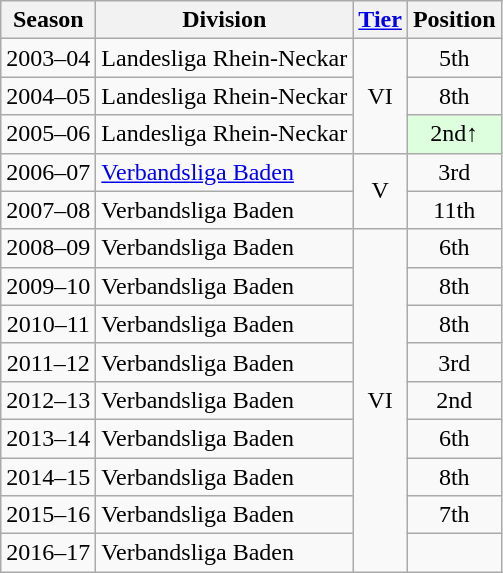<table class="wikitable">
<tr>
<th>Season</th>
<th>Division</th>
<th><a href='#'>Tier</a></th>
<th>Position</th>
</tr>
<tr align="center">
<td>2003–04</td>
<td align="left">Landesliga Rhein-Neckar</td>
<td rowspan=3>VI</td>
<td>5th</td>
</tr>
<tr align="center">
<td>2004–05</td>
<td align="left">Landesliga Rhein-Neckar</td>
<td>8th</td>
</tr>
<tr align="center">
<td>2005–06</td>
<td align="left">Landesliga Rhein-Neckar</td>
<td style="background:#ddffdd">2nd↑</td>
</tr>
<tr align="center">
<td>2006–07</td>
<td align="left"><a href='#'>Verbandsliga Baden</a></td>
<td rowspan=2>V</td>
<td>3rd</td>
</tr>
<tr align="center">
<td>2007–08</td>
<td align="left">Verbandsliga Baden</td>
<td>11th</td>
</tr>
<tr align="center">
<td>2008–09</td>
<td align="left">Verbandsliga Baden</td>
<td rowspan=9>VI</td>
<td>6th</td>
</tr>
<tr align="center">
<td>2009–10</td>
<td align="left">Verbandsliga Baden</td>
<td>8th</td>
</tr>
<tr align="center">
<td>2010–11</td>
<td align="left">Verbandsliga Baden</td>
<td>8th</td>
</tr>
<tr align="center">
<td>2011–12</td>
<td align="left">Verbandsliga Baden</td>
<td>3rd</td>
</tr>
<tr align="center">
<td>2012–13</td>
<td align="left">Verbandsliga Baden</td>
<td>2nd</td>
</tr>
<tr align="center">
<td>2013–14</td>
<td align="left">Verbandsliga Baden</td>
<td>6th</td>
</tr>
<tr align="center">
<td>2014–15</td>
<td align="left">Verbandsliga Baden</td>
<td>8th</td>
</tr>
<tr align="center">
<td>2015–16</td>
<td align="left">Verbandsliga Baden</td>
<td>7th</td>
</tr>
<tr align="center">
<td>2016–17</td>
<td align="left">Verbandsliga Baden</td>
<td></td>
</tr>
</table>
